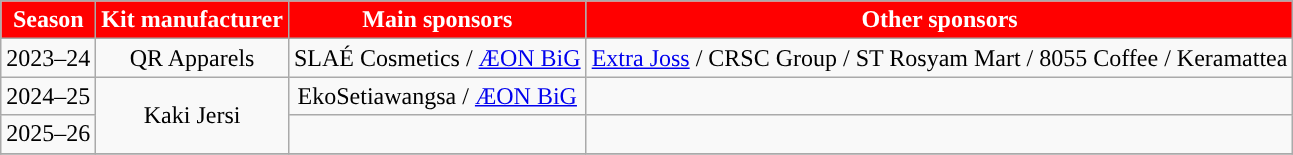<table class="wikitable" style="text-align: center">
<tr>
<th style="background:red; color:white; ">Season</th>
<th style="background:red; color:white; ">Kit manufacturer</th>
<th style="background:red; color:white; ">Main sponsors</th>
<th style="background:red; color:white; ">Other sponsors</th>
</tr>
<tr>
<td>2023–24</td>
<td>QR Apparels</td>
<td>SLAÉ Cosmetics / <a href='#'>ÆON BiG</a></td>
<td><a href='#'>Extra Joss</a> / CRSC Group / ST Rosyam Mart / 8055 Coffee / Keramattea</td>
</tr>
<tr>
<td>2024–25</td>
<td rowspan=2>Kaki Jersi</td>
<td>EkoSetiawangsa / <a href='#'>ÆON BiG</a></td>
<td></td>
</tr>
<tr>
<td>2025–26</td>
<td></td>
<td></td>
</tr>
<tr>
</tr>
</table>
